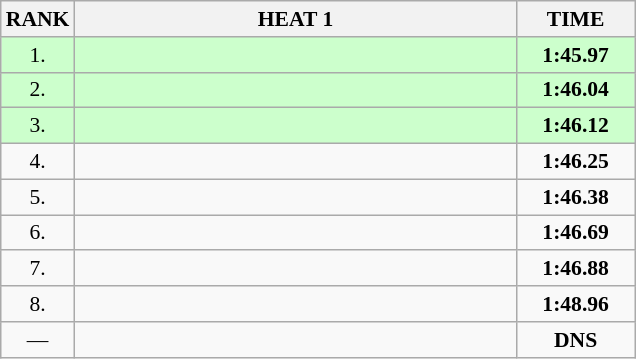<table class="wikitable" style="border-collapse: collapse; font-size: 90%;">
<tr>
<th>RANK</th>
<th style="width: 20em">HEAT 1</th>
<th style="width: 5em">TIME</th>
</tr>
<tr style="background:#ccffcc;">
<td align="center">1.</td>
<td></td>
<td align="center"><strong>1:45.97 </strong></td>
</tr>
<tr style="background:#ccffcc;">
<td align="center">2.</td>
<td></td>
<td align="center"><strong>1:46.04 </strong></td>
</tr>
<tr style="background:#ccffcc;">
<td align="center">3.</td>
<td></td>
<td align="center"><strong>1:46.12 </strong></td>
</tr>
<tr>
<td align="center">4.</td>
<td></td>
<td align="center"><strong>1:46.25 </strong></td>
</tr>
<tr>
<td align="center">5.</td>
<td></td>
<td align="center"><strong>1:46.38 </strong></td>
</tr>
<tr>
<td align="center">6.</td>
<td></td>
<td align="center"><strong>1:46.69 </strong></td>
</tr>
<tr>
<td align="center">7.</td>
<td></td>
<td align="center"><strong>1:46.88 </strong></td>
</tr>
<tr>
<td align="center">8.</td>
<td></td>
<td align="center"><strong>1:48.96 </strong></td>
</tr>
<tr>
<td align="center">—</td>
<td></td>
<td align="center"><strong>DNS </strong></td>
</tr>
</table>
